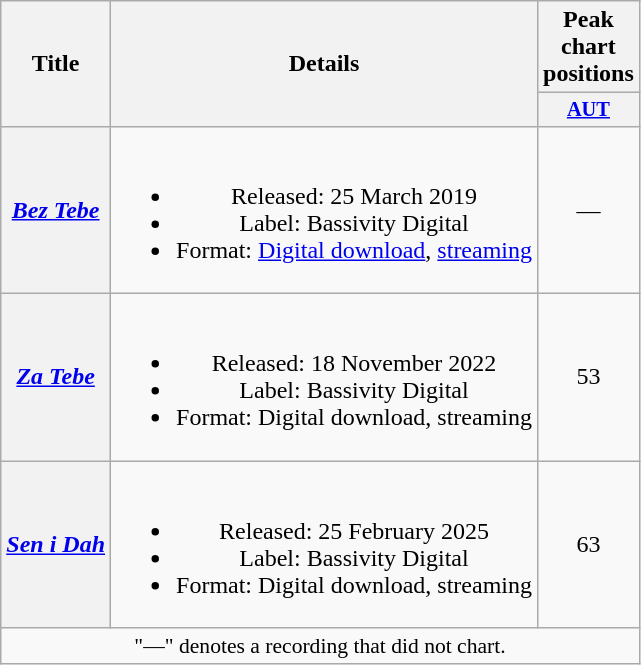<table class="wikitable plainrowheaders" style="text-align:center;" border="1">
<tr>
<th scope="col" rowspan="2">Title</th>
<th scope="col" rowspan="2">Details</th>
<th scope="col" colspan="1">Peak chart positions</th>
</tr>
<tr>
<th style="width:2.5em; font-size:85%"><a href='#'>AUT</a><br></th>
</tr>
<tr>
<th scope="row"><em><a href='#'>Bez Tebe</a></em></th>
<td><br><ul><li>Released: 25 March 2019</li><li>Label: Bassivity Digital</li><li>Format: <a href='#'>Digital download</a>, <a href='#'>streaming</a></li></ul></td>
<td>—</td>
</tr>
<tr>
<th scope="row"><em><a href='#'>Za Tebe</a></em></th>
<td><br><ul><li>Released: 18 November 2022</li><li>Label: Bassivity Digital</li><li>Format: Digital download, streaming</li></ul></td>
<td>53</td>
</tr>
<tr>
<th scope="row"><em><a href='#'>Sen i Dah</a></em></th>
<td><br><ul><li>Released: 25 February 2025</li><li>Label: Bassivity Digital</li><li>Format: Digital download, streaming</li></ul></td>
<td>63</td>
</tr>
<tr>
<td colspan="3" style="font-size:90%">"—" denotes a recording that did not chart.</td>
</tr>
</table>
